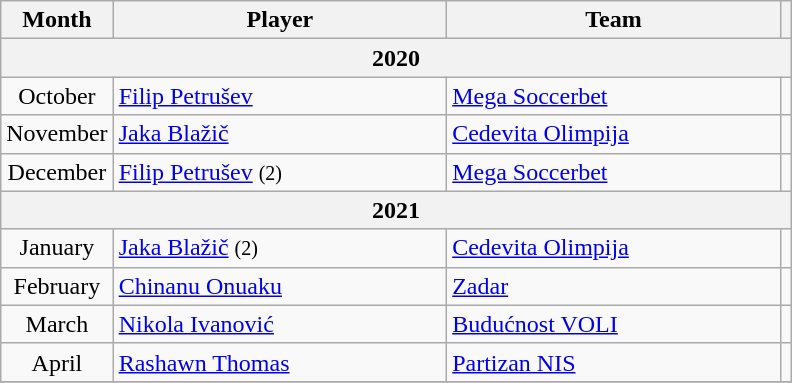<table class="wikitable" style="text-align: center;">
<tr>
<th>Month</th>
<th style="width:215px;">Player</th>
<th style="width:215px;">Team</th>
<th></th>
</tr>
<tr>
<th colspan=4>2020</th>
</tr>
<tr>
<td>October</td>
<td align="left"> <a href='#'>Filip Petrušev</a></td>
<td align="left"> <a href='#'>Mega Soccerbet</a></td>
<td></td>
</tr>
<tr>
<td>November</td>
<td align="left"> <a href='#'>Jaka Blažič</a></td>
<td align="left"> <a href='#'>Cedevita Olimpija</a></td>
<td></td>
</tr>
<tr>
<td>December</td>
<td align="left"> <a href='#'>Filip Petrušev</a> <small>(2)</small></td>
<td align="left"> <a href='#'>Mega Soccerbet</a></td>
<td></td>
</tr>
<tr>
<th colspan=4>2021</th>
</tr>
<tr>
<td>January</td>
<td align="left"> <a href='#'>Jaka Blažič</a> <small>(2)</small></td>
<td align="left"> <a href='#'>Cedevita Olimpija</a></td>
<td></td>
</tr>
<tr>
<td>February</td>
<td align="left"> <a href='#'>Chinanu Onuaku</a></td>
<td align="left"> <a href='#'>Zadar</a></td>
<td></td>
</tr>
<tr>
<td>March</td>
<td align="left"> <a href='#'>Nikola Ivanović</a></td>
<td align="left"> <a href='#'>Budućnost VOLI</a></td>
<td></td>
</tr>
<tr>
<td>April</td>
<td align="left"> <a href='#'>Rashawn Thomas</a></td>
<td align="left"> <a href='#'>Partizan NIS</a></td>
<td></td>
</tr>
<tr>
</tr>
</table>
